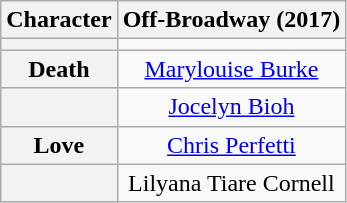<table class="wikitable sortable">
<tr>
<th scope="col">Character</th>
<th scope="col" class="unsortable">Off-Broadway (2017)</th>
</tr>
<tr>
<th scope="row"></th>
<td align="center"></td>
</tr>
<tr>
<th scope="row">Death</th>
<td align="center"><a href='#'>Marylouise Burke</a></td>
</tr>
<tr>
<th scope="row"></th>
<td align="center"><a href='#'>Jocelyn Bioh</a></td>
</tr>
<tr>
<th scope="row">Love</th>
<td align="center"><a href='#'>Chris Perfetti</a></td>
</tr>
<tr>
<th scope="row"></th>
<td align="center">Lilyana Tiare Cornell</td>
</tr>
</table>
